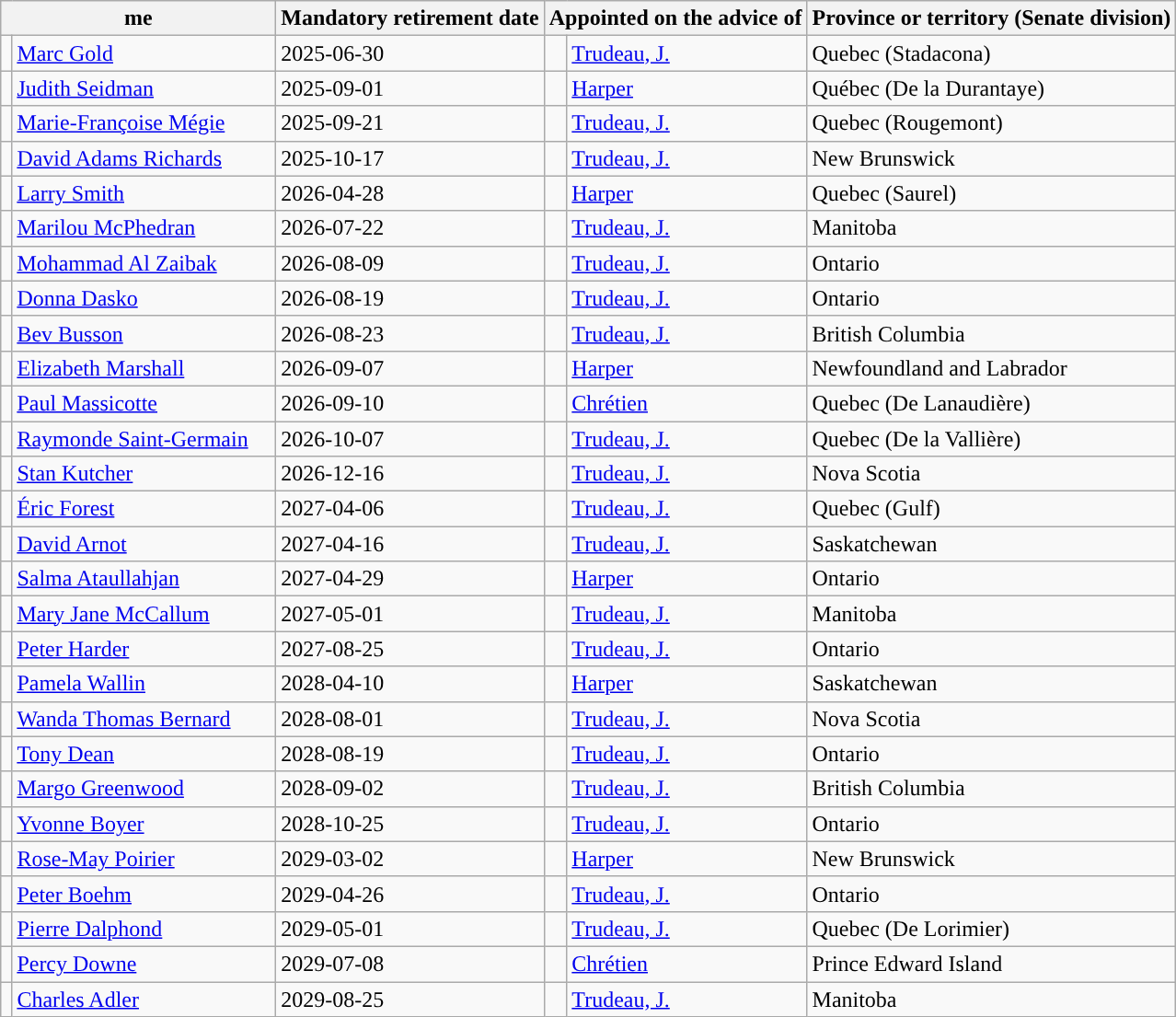<table class="wikitable sortable">
<tr>
<th colspan=2 style="min-width:12em;">me</th>
<th style="min-width:5em;">Mandatory retirement date</th>
<th colspan=2 style="min-width:5em;">Appointed on the advice of</th>
<th style="min-width:12em;">Province or territory (Senate division)</th>
</tr>
<tr>
<td style="background:"></td>
<td><a href='#'>Marc Gold</a></td>
<td>2025-06-30</td>
<td style="background:"></td>
<td><a href='#'>Trudeau, J.</a></td>
<td>Quebec (Stadacona)</td>
</tr>
<tr>
<td style="background:"></td>
<td><a href='#'>Judith Seidman</a></td>
<td>2025-09-01</td>
<td style="background:"></td>
<td><a href='#'>Harper</a></td>
<td>Québec (De la Durantaye)</td>
</tr>
<tr>
<td style="background:"></td>
<td><a href='#'>Marie-Françoise Mégie</a></td>
<td>2025-09-21</td>
<td style="background:"></td>
<td><a href='#'>Trudeau, J.</a></td>
<td>Quebec (Rougemont)</td>
</tr>
<tr>
<td style="background:"></td>
<td><a href='#'>David Adams Richards</a></td>
<td>2025-10-17</td>
<td style="background:"></td>
<td><a href='#'>Trudeau, J.</a></td>
<td>New Brunswick</td>
</tr>
<tr>
<td style="background:"></td>
<td><a href='#'>Larry Smith</a></td>
<td>2026-04-28</td>
<td style="background:"></td>
<td><a href='#'>Harper</a></td>
<td>Quebec (Saurel)</td>
</tr>
<tr>
<td style="background:"></td>
<td><a href='#'>Marilou McPhedran</a></td>
<td>2026-07-22</td>
<td style="background:"></td>
<td><a href='#'>Trudeau, J.</a></td>
<td>Manitoba</td>
</tr>
<tr>
<td style="background:"></td>
<td><a href='#'>Mohammad Al Zaibak</a></td>
<td>2026-08-09</td>
<td style="background:"></td>
<td><a href='#'>Trudeau, J.</a></td>
<td>Ontario</td>
</tr>
<tr>
<td style="background:"></td>
<td><a href='#'>Donna Dasko</a></td>
<td>2026-08-19</td>
<td style="background:"></td>
<td><a href='#'>Trudeau, J.</a></td>
<td>Ontario</td>
</tr>
<tr>
<td style="background:"></td>
<td><a href='#'>Bev Busson</a></td>
<td>2026-08-23</td>
<td style="background:"></td>
<td><a href='#'>Trudeau, J.</a></td>
<td>British Columbia</td>
</tr>
<tr>
<td style="background:"></td>
<td><a href='#'>Elizabeth Marshall</a></td>
<td>2026-09-07</td>
<td style="background:"></td>
<td><a href='#'>Harper</a></td>
<td>Newfoundland and Labrador</td>
</tr>
<tr>
<td style="background:"></td>
<td><a href='#'>Paul Massicotte</a></td>
<td>2026-09-10</td>
<td style="background:"></td>
<td><a href='#'>Chrétien</a></td>
<td>Quebec (De Lanaudière)</td>
</tr>
<tr>
<td style="background:"></td>
<td><a href='#'>Raymonde Saint-Germain</a></td>
<td>2026-10-07</td>
<td style="background:"></td>
<td><a href='#'>Trudeau, J.</a></td>
<td>Quebec (De la Vallière)</td>
</tr>
<tr>
<td style="background:"></td>
<td><a href='#'>Stan Kutcher</a></td>
<td>2026-12-16</td>
<td style="background:"></td>
<td><a href='#'>Trudeau, J.</a></td>
<td>Nova Scotia</td>
</tr>
<tr>
<td style="background:"></td>
<td><a href='#'>Éric Forest</a></td>
<td>2027-04-06</td>
<td style="background:"></td>
<td><a href='#'>Trudeau, J.</a></td>
<td>Quebec (Gulf)</td>
</tr>
<tr>
<td style="background:"></td>
<td><a href='#'>David Arnot</a></td>
<td>2027-04-16</td>
<td style="background:"></td>
<td><a href='#'>Trudeau, J.</a></td>
<td>Saskatchewan</td>
</tr>
<tr>
<td style="background:"></td>
<td><a href='#'>Salma Ataullahjan</a></td>
<td>2027-04-29</td>
<td style="background:"></td>
<td><a href='#'>Harper</a></td>
<td>Ontario</td>
</tr>
<tr>
<td style="background:"></td>
<td><a href='#'>Mary Jane McCallum</a></td>
<td>2027-05-01</td>
<td style="background:"></td>
<td><a href='#'>Trudeau, J.</a></td>
<td>Manitoba</td>
</tr>
<tr>
<td style="background:"></td>
<td><span><a href='#'>Peter Harder</a></span></td>
<td>2027-08-25</td>
<td style="background:"></td>
<td><a href='#'>Trudeau, J.</a></td>
<td>Ontario</td>
</tr>
<tr>
<td style="background:"></td>
<td><a href='#'>Pamela Wallin</a></td>
<td>2028-04-10</td>
<td style="background:"></td>
<td><a href='#'>Harper</a></td>
<td>Saskatchewan</td>
</tr>
<tr>
<td style="background:"></td>
<td><a href='#'>Wanda Thomas Bernard</a></td>
<td>2028-08-01</td>
<td style="background:"></td>
<td><a href='#'>Trudeau, J.</a></td>
<td>Nova Scotia</td>
</tr>
<tr>
<td style="background:"></td>
<td><a href='#'>Tony Dean</a></td>
<td>2028-08-19</td>
<td style="background:"></td>
<td><a href='#'>Trudeau, J.</a></td>
<td>Ontario</td>
</tr>
<tr>
<td style="background:"></td>
<td><a href='#'>Margo Greenwood</a></td>
<td>2028-09-02</td>
<td style="background:"></td>
<td><a href='#'>Trudeau, J.</a></td>
<td>British Columbia</td>
</tr>
<tr>
<td style="background:"></td>
<td><a href='#'>Yvonne Boyer</a></td>
<td>2028-10-25</td>
<td style="background:"></td>
<td><a href='#'>Trudeau, J.</a></td>
<td>Ontario</td>
</tr>
<tr>
<td style="background:"></td>
<td><a href='#'>Rose-May Poirier</a></td>
<td>2029-03-02</td>
<td style="background:"></td>
<td><a href='#'>Harper</a></td>
<td>New Brunswick</td>
</tr>
<tr>
<td style="background:"></td>
<td><a href='#'>Peter Boehm</a></td>
<td>2029-04-26</td>
<td style="background:"></td>
<td><a href='#'>Trudeau, J.</a></td>
<td>Ontario</td>
</tr>
<tr>
<td style="background:"></td>
<td><a href='#'>Pierre Dalphond</a></td>
<td>2029-05-01</td>
<td style="background:"></td>
<td><a href='#'>Trudeau, J.</a></td>
<td>Quebec (De Lorimier)</td>
</tr>
<tr>
<td style="background:"></td>
<td><a href='#'>Percy Downe</a></td>
<td>2029-07-08</td>
<td style="background:"></td>
<td><a href='#'>Chrétien</a></td>
<td>Prince Edward Island</td>
</tr>
<tr>
<td style="background:"></td>
<td><a href='#'>Charles Adler</a></td>
<td>2029-08-25</td>
<td style="background:"></td>
<td><a href='#'>Trudeau, J.</a></td>
<td>Manitoba</td>
</tr>
</table>
